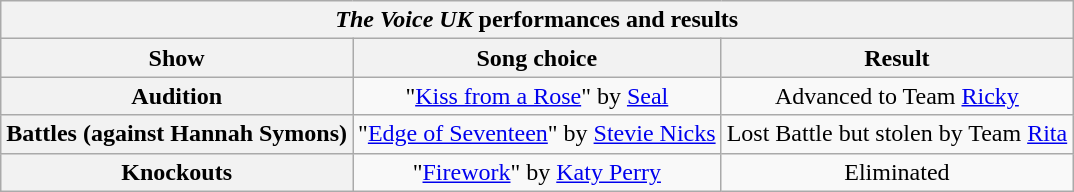<table class="wikitable collapsible" style="text-align:center;">
<tr>
<th colspan="5"><em>The Voice UK</em> performances and results</th>
</tr>
<tr>
<th style="text-align:centre;">Show</th>
<th style="text-align:centre;">Song choice</th>
<th style="text-align:centre;">Result</th>
</tr>
<tr>
<th>Audition</th>
<td>"<a href='#'>Kiss from a Rose</a>" by <a href='#'>Seal</a></td>
<td>Advanced to Team <a href='#'>Ricky</a></td>
</tr>
<tr>
<th>Battles (against Hannah Symons)</th>
<td>"<a href='#'>Edge of Seventeen</a>" by <a href='#'>Stevie Nicks</a></td>
<td>Lost Battle but stolen by Team <a href='#'>Rita</a></td>
</tr>
<tr>
<th>Knockouts</th>
<td>"<a href='#'>Firework</a>" by <a href='#'>Katy Perry</a></td>
<td>Eliminated</td>
</tr>
</table>
